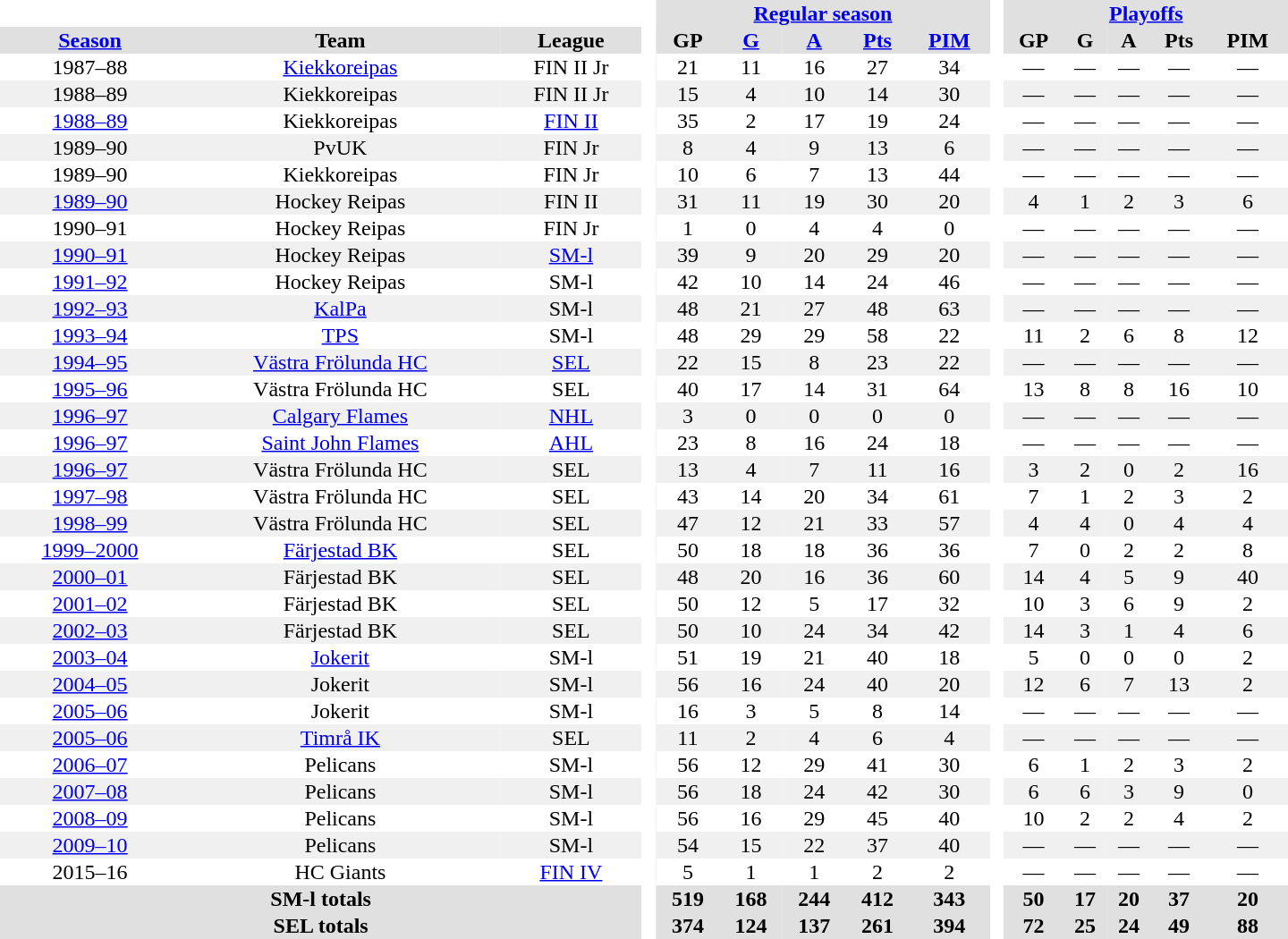<table border="0" cellpadding="1" cellspacing="0" style="text-align:center; width:60em;">
<tr style="background:#e0e0e0;">
<th colspan="3"  bgcolor="#ffffff"> </th>
<th rowspan="99" bgcolor="#ffffff"> </th>
<th colspan="5"><a href='#'>Regular season</a></th>
<th rowspan="99" bgcolor="#ffffff"> </th>
<th colspan="5"><a href='#'>Playoffs</a></th>
</tr>
<tr style="background:#e0e0e0;">
<th><a href='#'>Season</a></th>
<th>Team</th>
<th>League</th>
<th>GP</th>
<th><a href='#'>G</a></th>
<th><a href='#'>A</a></th>
<th><a href='#'>Pts</a></th>
<th><a href='#'>PIM</a></th>
<th>GP</th>
<th>G</th>
<th>A</th>
<th>Pts</th>
<th>PIM</th>
</tr>
<tr>
<td>1987–88</td>
<td><a href='#'>Kiekkoreipas</a></td>
<td>FIN II Jr</td>
<td>21</td>
<td>11</td>
<td>16</td>
<td>27</td>
<td>34</td>
<td>—</td>
<td>—</td>
<td>—</td>
<td>—</td>
<td>—</td>
</tr>
<tr bgcolor="#f0f0f0">
<td>1988–89</td>
<td>Kiekkoreipas</td>
<td>FIN II Jr</td>
<td>15</td>
<td>4</td>
<td>10</td>
<td>14</td>
<td>30</td>
<td>—</td>
<td>—</td>
<td>—</td>
<td>—</td>
<td>—</td>
</tr>
<tr>
<td><a href='#'>1988–89</a></td>
<td>Kiekkoreipas</td>
<td><a href='#'>FIN II</a></td>
<td>35</td>
<td>2</td>
<td>17</td>
<td>19</td>
<td>24</td>
<td>—</td>
<td>—</td>
<td>—</td>
<td>—</td>
<td>—</td>
</tr>
<tr bgcolor="#f0f0f0">
<td>1989–90</td>
<td>PvUK</td>
<td>FIN Jr</td>
<td>8</td>
<td>4</td>
<td>9</td>
<td>13</td>
<td>6</td>
<td>—</td>
<td>—</td>
<td>—</td>
<td>—</td>
<td>—</td>
</tr>
<tr>
<td>1989–90</td>
<td>Kiekkoreipas</td>
<td>FIN Jr</td>
<td>10</td>
<td>6</td>
<td>7</td>
<td>13</td>
<td>44</td>
<td>—</td>
<td>—</td>
<td>—</td>
<td>—</td>
<td>—</td>
</tr>
<tr bgcolor="#f0f0f0">
<td><a href='#'>1989–90</a></td>
<td>Hockey Reipas</td>
<td>FIN II</td>
<td>31</td>
<td>11</td>
<td>19</td>
<td>30</td>
<td>20</td>
<td>4</td>
<td>1</td>
<td>2</td>
<td>3</td>
<td>6</td>
</tr>
<tr>
<td>1990–91</td>
<td>Hockey Reipas</td>
<td>FIN Jr</td>
<td>1</td>
<td>0</td>
<td>4</td>
<td>4</td>
<td>0</td>
<td>—</td>
<td>—</td>
<td>—</td>
<td>—</td>
<td>—</td>
</tr>
<tr bgcolor="#f0f0f0">
<td><a href='#'>1990–91</a></td>
<td>Hockey Reipas</td>
<td><a href='#'>SM-l</a></td>
<td>39</td>
<td>9</td>
<td>20</td>
<td>29</td>
<td>20</td>
<td>—</td>
<td>—</td>
<td>—</td>
<td>—</td>
<td>—</td>
</tr>
<tr>
<td><a href='#'>1991–92</a></td>
<td>Hockey Reipas</td>
<td>SM-l</td>
<td>42</td>
<td>10</td>
<td>14</td>
<td>24</td>
<td>46</td>
<td>—</td>
<td>—</td>
<td>—</td>
<td>—</td>
<td>—</td>
</tr>
<tr bgcolor="#f0f0f0">
<td><a href='#'>1992–93</a></td>
<td><a href='#'>KalPa</a></td>
<td>SM-l</td>
<td>48</td>
<td>21</td>
<td>27</td>
<td>48</td>
<td>63</td>
<td>—</td>
<td>—</td>
<td>—</td>
<td>—</td>
<td>—</td>
</tr>
<tr>
<td><a href='#'>1993–94</a></td>
<td><a href='#'>TPS</a></td>
<td>SM-l</td>
<td>48</td>
<td>29</td>
<td>29</td>
<td>58</td>
<td>22</td>
<td>11</td>
<td>2</td>
<td>6</td>
<td>8</td>
<td>12</td>
</tr>
<tr bgcolor="#f0f0f0">
<td><a href='#'>1994–95</a></td>
<td><a href='#'>Västra Frölunda HC</a></td>
<td><a href='#'>SEL</a></td>
<td>22</td>
<td>15</td>
<td>8</td>
<td>23</td>
<td>22</td>
<td>—</td>
<td>—</td>
<td>—</td>
<td>—</td>
<td>—</td>
</tr>
<tr>
<td><a href='#'>1995–96</a></td>
<td>Västra Frölunda HC</td>
<td>SEL</td>
<td>40</td>
<td>17</td>
<td>14</td>
<td>31</td>
<td>64</td>
<td>13</td>
<td>8</td>
<td>8</td>
<td>16</td>
<td>10</td>
</tr>
<tr bgcolor="#f0f0f0">
<td><a href='#'>1996–97</a></td>
<td><a href='#'>Calgary Flames</a></td>
<td><a href='#'>NHL</a></td>
<td>3</td>
<td>0</td>
<td>0</td>
<td>0</td>
<td>0</td>
<td>—</td>
<td>—</td>
<td>—</td>
<td>—</td>
<td>—</td>
</tr>
<tr>
<td><a href='#'>1996–97</a></td>
<td><a href='#'>Saint John Flames</a></td>
<td><a href='#'>AHL</a></td>
<td>23</td>
<td>8</td>
<td>16</td>
<td>24</td>
<td>18</td>
<td>—</td>
<td>—</td>
<td>—</td>
<td>—</td>
<td>—</td>
</tr>
<tr bgcolor="#f0f0f0">
<td><a href='#'>1996–97</a></td>
<td>Västra Frölunda HC</td>
<td>SEL</td>
<td>13</td>
<td>4</td>
<td>7</td>
<td>11</td>
<td>16</td>
<td>3</td>
<td>2</td>
<td>0</td>
<td>2</td>
<td>16</td>
</tr>
<tr>
<td><a href='#'>1997–98</a></td>
<td>Västra Frölunda HC</td>
<td>SEL</td>
<td>43</td>
<td>14</td>
<td>20</td>
<td>34</td>
<td>61</td>
<td>7</td>
<td>1</td>
<td>2</td>
<td>3</td>
<td>2</td>
</tr>
<tr bgcolor="#f0f0f0">
<td><a href='#'>1998–99</a></td>
<td>Västra Frölunda HC</td>
<td>SEL</td>
<td>47</td>
<td>12</td>
<td>21</td>
<td>33</td>
<td>57</td>
<td>4</td>
<td>4</td>
<td>0</td>
<td>4</td>
<td>4</td>
</tr>
<tr>
<td><a href='#'>1999–2000</a></td>
<td><a href='#'>Färjestad BK</a></td>
<td>SEL</td>
<td>50</td>
<td>18</td>
<td>18</td>
<td>36</td>
<td>36</td>
<td>7</td>
<td>0</td>
<td>2</td>
<td>2</td>
<td>8</td>
</tr>
<tr bgcolor="#f0f0f0">
<td><a href='#'>2000–01</a></td>
<td>Färjestad BK</td>
<td>SEL</td>
<td>48</td>
<td>20</td>
<td>16</td>
<td>36</td>
<td>60</td>
<td>14</td>
<td>4</td>
<td>5</td>
<td>9</td>
<td>40</td>
</tr>
<tr>
<td><a href='#'>2001–02</a></td>
<td>Färjestad BK</td>
<td>SEL</td>
<td>50</td>
<td>12</td>
<td>5</td>
<td>17</td>
<td>32</td>
<td>10</td>
<td>3</td>
<td>6</td>
<td>9</td>
<td>2</td>
</tr>
<tr bgcolor="#f0f0f0">
<td><a href='#'>2002–03</a></td>
<td>Färjestad BK</td>
<td>SEL</td>
<td>50</td>
<td>10</td>
<td>24</td>
<td>34</td>
<td>42</td>
<td>14</td>
<td>3</td>
<td>1</td>
<td>4</td>
<td>6</td>
</tr>
<tr>
<td><a href='#'>2003–04</a></td>
<td><a href='#'>Jokerit</a></td>
<td>SM-l</td>
<td>51</td>
<td>19</td>
<td>21</td>
<td>40</td>
<td>18</td>
<td>5</td>
<td>0</td>
<td>0</td>
<td>0</td>
<td>2</td>
</tr>
<tr bgcolor="#f0f0f0">
<td><a href='#'>2004–05</a></td>
<td>Jokerit</td>
<td>SM-l</td>
<td>56</td>
<td>16</td>
<td>24</td>
<td>40</td>
<td>20</td>
<td>12</td>
<td>6</td>
<td>7</td>
<td>13</td>
<td>2</td>
</tr>
<tr>
<td><a href='#'>2005–06</a></td>
<td>Jokerit</td>
<td>SM-l</td>
<td>16</td>
<td>3</td>
<td>5</td>
<td>8</td>
<td>14</td>
<td>—</td>
<td>—</td>
<td>—</td>
<td>—</td>
<td>—</td>
</tr>
<tr bgcolor="#f0f0f0">
<td><a href='#'>2005–06</a></td>
<td><a href='#'>Timrå IK</a></td>
<td>SEL</td>
<td>11</td>
<td>2</td>
<td>4</td>
<td>6</td>
<td>4</td>
<td>—</td>
<td>—</td>
<td>—</td>
<td>—</td>
<td>—</td>
</tr>
<tr>
<td><a href='#'>2006–07</a></td>
<td>Pelicans</td>
<td>SM-l</td>
<td>56</td>
<td>12</td>
<td>29</td>
<td>41</td>
<td>30</td>
<td>6</td>
<td>1</td>
<td>2</td>
<td>3</td>
<td>2</td>
</tr>
<tr bgcolor="#f0f0f0">
<td><a href='#'>2007–08</a></td>
<td>Pelicans</td>
<td>SM-l</td>
<td>56</td>
<td>18</td>
<td>24</td>
<td>42</td>
<td>30</td>
<td>6</td>
<td>6</td>
<td>3</td>
<td>9</td>
<td>0</td>
</tr>
<tr>
<td><a href='#'>2008–09</a></td>
<td>Pelicans</td>
<td>SM-l</td>
<td>56</td>
<td>16</td>
<td>29</td>
<td>45</td>
<td>40</td>
<td>10</td>
<td>2</td>
<td>2</td>
<td>4</td>
<td>2</td>
</tr>
<tr bgcolor="#f0f0f0">
<td><a href='#'>2009–10</a></td>
<td>Pelicans</td>
<td>SM-l</td>
<td>54</td>
<td>15</td>
<td>22</td>
<td>37</td>
<td>40</td>
<td>—</td>
<td>—</td>
<td>—</td>
<td>—</td>
<td>—</td>
</tr>
<tr>
<td>2015–16</td>
<td>HC Giants</td>
<td><a href='#'>FIN IV</a></td>
<td>5</td>
<td>1</td>
<td>1</td>
<td>2</td>
<td>2</td>
<td>—</td>
<td>—</td>
<td>—</td>
<td>—</td>
<td>—</td>
</tr>
<tr bgcolor="#e0e0e0">
<th colspan="3">SM-l totals</th>
<th>519</th>
<th>168</th>
<th>244</th>
<th>412</th>
<th>343</th>
<th>50</th>
<th>17</th>
<th>20</th>
<th>37</th>
<th>20</th>
</tr>
<tr bgcolor="#e0e0e0">
<th colspan="3">SEL totals</th>
<th>374</th>
<th>124</th>
<th>137</th>
<th>261</th>
<th>394</th>
<th>72</th>
<th>25</th>
<th>24</th>
<th>49</th>
<th>88</th>
</tr>
</table>
